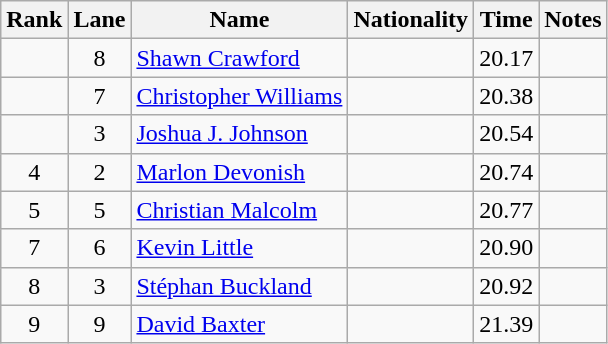<table class="wikitable sortable" style="text-align:center">
<tr>
<th>Rank</th>
<th>Lane</th>
<th>Name</th>
<th>Nationality</th>
<th>Time</th>
<th>Notes</th>
</tr>
<tr>
<td></td>
<td>8</td>
<td align=left><a href='#'>Shawn Crawford</a></td>
<td align=left></td>
<td>20.17</td>
<td></td>
</tr>
<tr>
<td></td>
<td>7</td>
<td align=left><a href='#'>Christopher Williams</a></td>
<td align=left></td>
<td>20.38</td>
<td></td>
</tr>
<tr>
<td></td>
<td>3</td>
<td align=left><a href='#'>Joshua J. Johnson</a></td>
<td align=left></td>
<td>20.54</td>
<td></td>
</tr>
<tr>
<td>4</td>
<td>2</td>
<td align=left><a href='#'>Marlon Devonish</a></td>
<td align=left></td>
<td>20.74</td>
<td></td>
</tr>
<tr>
<td>5</td>
<td>5</td>
<td align=left><a href='#'>Christian Malcolm</a></td>
<td align=left></td>
<td>20.77</td>
<td></td>
</tr>
<tr>
<td>7</td>
<td>6</td>
<td align=left><a href='#'>Kevin Little</a></td>
<td align=left></td>
<td>20.90</td>
<td></td>
</tr>
<tr>
<td>8</td>
<td>3</td>
<td align=left><a href='#'>Stéphan Buckland</a></td>
<td align=left></td>
<td>20.92</td>
<td></td>
</tr>
<tr>
<td>9</td>
<td>9</td>
<td align=left><a href='#'>David Baxter</a></td>
<td align=left></td>
<td>21.39</td>
<td></td>
</tr>
</table>
